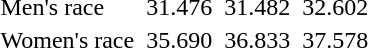<table>
<tr>
<td>Men's race</td>
<td></td>
<td>31.476</td>
<td></td>
<td>31.482</td>
<td></td>
<td>32.602</td>
</tr>
<tr>
<td>Women's race</td>
<td></td>
<td>35.690</td>
<td></td>
<td>36.833</td>
<td></td>
<td>37.578</td>
</tr>
</table>
